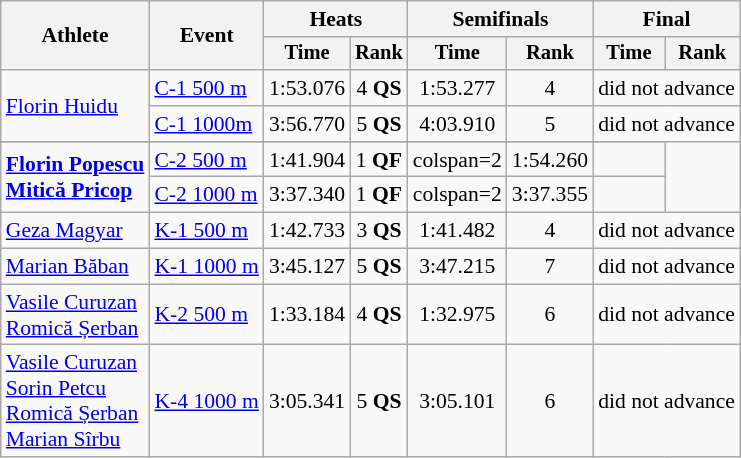<table class=wikitable style="font-size:90%">
<tr>
<th rowspan="2">Athlete</th>
<th rowspan="2">Event</th>
<th colspan="2">Heats</th>
<th colspan="2">Semifinals</th>
<th colspan="2">Final</th>
</tr>
<tr style="font-size:95%">
<th>Time</th>
<th>Rank</th>
<th>Time</th>
<th>Rank</th>
<th>Time</th>
<th>Rank</th>
</tr>
<tr align=center>
<td align=left rowspan=2><a href='#'>Florin Huidu</a></td>
<td align=left><a href='#'>C-1 500 m</a></td>
<td>1:53.076</td>
<td>4 <strong>QS</strong></td>
<td>1:53.277</td>
<td>4</td>
<td colspan=2>did not advance</td>
</tr>
<tr align=center>
<td align=left><a href='#'>C-1 1000m</a></td>
<td>3:56.770</td>
<td>5 <strong>QS</strong></td>
<td>4:03.910</td>
<td>5</td>
<td colspan=2>did not advance</td>
</tr>
<tr>
</tr>
<tr align=center>
<td align=left rowspan=2><strong><a href='#'>Florin Popescu</a></strong><br><strong><a href='#'>Mitică Pricop</a></strong></td>
<td align=left><a href='#'>C-2 500 m</a></td>
<td>1:41.904</td>
<td>1 <strong>QF</strong></td>
<td>colspan=2 </td>
<td>1:54.260</td>
<td></td>
</tr>
<tr align=center>
<td align=left><a href='#'>C-2 1000 m</a></td>
<td>3:37.340</td>
<td>1 <strong>QF</strong></td>
<td>colspan=2 </td>
<td>3:37.355</td>
<td></td>
</tr>
<tr align=center>
<td align=left><a href='#'>Geza Magyar</a></td>
<td align=left><a href='#'>K-1 500 m</a></td>
<td>1:42.733</td>
<td>3 <strong>QS</strong></td>
<td>1:41.482</td>
<td>4</td>
<td colspan=2>did not advance</td>
</tr>
<tr align=center>
<td align=left><a href='#'>Marian Băban</a></td>
<td align=left><a href='#'>K-1 1000 m</a></td>
<td>3:45.127</td>
<td>5 <strong>QS</strong></td>
<td>3:47.215</td>
<td>7</td>
<td colspan=2>did not advance</td>
</tr>
<tr align=center>
<td align=left><a href='#'>Vasile Curuzan</a><br><a href='#'>Romică Șerban</a></td>
<td align=left><a href='#'>K-2 500 m</a></td>
<td>1:33.184</td>
<td>4 <strong>QS</strong></td>
<td>1:32.975</td>
<td>6</td>
<td colspan=2>did not advance</td>
</tr>
<tr align=center>
<td align=left><a href='#'>Vasile Curuzan</a><br><a href='#'>Sorin Petcu</a><br><a href='#'>Romică Șerban</a><br><a href='#'>Marian Sîrbu</a></td>
<td align=left><a href='#'>K-4 1000 m</a></td>
<td>3:05.341</td>
<td>5 <strong>QS</strong></td>
<td>3:05.101</td>
<td>6</td>
<td colspan=2>did not advance</td>
</tr>
</table>
